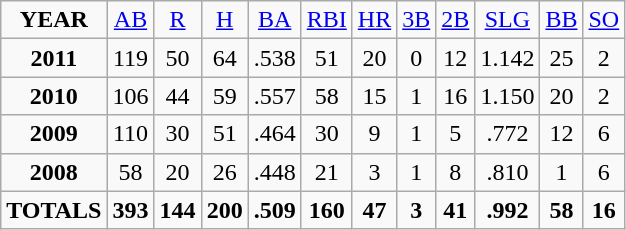<table class="sortable wikitable" style="text-align:center;">
<tr>
<td><strong>YEAR</strong></td>
<td><a href='#'>AB</a></td>
<td><a href='#'>R</a></td>
<td><a href='#'>H</a></td>
<td><a href='#'>BA</a></td>
<td><a href='#'>RBI</a></td>
<td><a href='#'>HR</a></td>
<td><a href='#'>3B</a></td>
<td><a href='#'>2B</a></td>
<td><a href='#'>SLG</a></td>
<td><a href='#'>BB</a></td>
<td><a href='#'>SO</a></td>
</tr>
<tr>
<td><strong>2011</strong></td>
<td>119</td>
<td>50</td>
<td>64</td>
<td>.538</td>
<td>51</td>
<td>20</td>
<td>0</td>
<td>12</td>
<td>1.142</td>
<td>25</td>
<td>2</td>
</tr>
<tr>
<td><strong>2010</strong></td>
<td>106</td>
<td>44</td>
<td>59</td>
<td>.557</td>
<td>58</td>
<td>15</td>
<td>1</td>
<td>16</td>
<td>1.150</td>
<td>20</td>
<td>2</td>
</tr>
<tr>
<td><strong>2009</strong></td>
<td>110</td>
<td>30</td>
<td>51</td>
<td>.464</td>
<td>30</td>
<td>9</td>
<td>1</td>
<td>5</td>
<td>.772</td>
<td>12</td>
<td>6</td>
</tr>
<tr>
<td><strong>2008</strong></td>
<td>58</td>
<td>20</td>
<td>26</td>
<td>.448</td>
<td>21</td>
<td>3</td>
<td>1</td>
<td>8</td>
<td>.810</td>
<td>1</td>
<td>6</td>
</tr>
<tr>
<td><strong>TOTALS</strong></td>
<td><strong>393</strong></td>
<td><strong>144</strong></td>
<td><strong>200</strong></td>
<td><strong>.509</strong></td>
<td><strong>160</strong></td>
<td><strong>47</strong></td>
<td><strong>3</strong></td>
<td><strong>41</strong></td>
<td><strong>.992</strong></td>
<td><strong>58</strong></td>
<td><strong>16</strong></td>
</tr>
</table>
